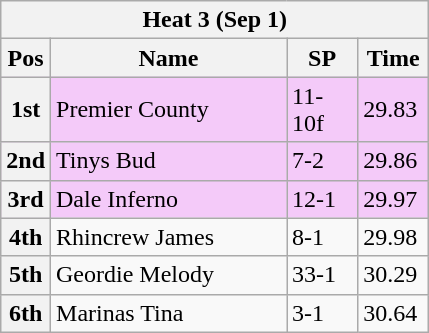<table class="wikitable">
<tr>
<th colspan="6">Heat 3 (Sep 1)</th>
</tr>
<tr>
<th width=20>Pos</th>
<th width=150>Name</th>
<th width=40>SP</th>
<th width=40>Time</th>
</tr>
<tr style="background: #f4caf9;">
<th>1st</th>
<td>Premier County</td>
<td>11-10f</td>
<td>29.83</td>
</tr>
<tr style="background: #f4caf9;">
<th>2nd</th>
<td>Tinys Bud</td>
<td>7-2</td>
<td>29.86</td>
</tr>
<tr style="background: #f4caf9;">
<th>3rd</th>
<td>Dale Inferno</td>
<td>12-1</td>
<td>29.97</td>
</tr>
<tr>
<th>4th</th>
<td>Rhincrew James</td>
<td>8-1</td>
<td>29.98</td>
</tr>
<tr>
<th>5th</th>
<td>Geordie Melody</td>
<td>33-1</td>
<td>30.29</td>
</tr>
<tr>
<th>6th</th>
<td>Marinas Tina</td>
<td>3-1</td>
<td>30.64</td>
</tr>
</table>
